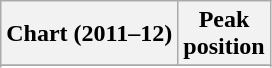<table class="wikitable sortable plainrowheaders">
<tr>
<th scope="col">Chart (2011–12)</th>
<th scope="col">Peak<br>position</th>
</tr>
<tr>
</tr>
<tr>
</tr>
<tr>
</tr>
<tr>
</tr>
<tr>
</tr>
<tr>
</tr>
</table>
